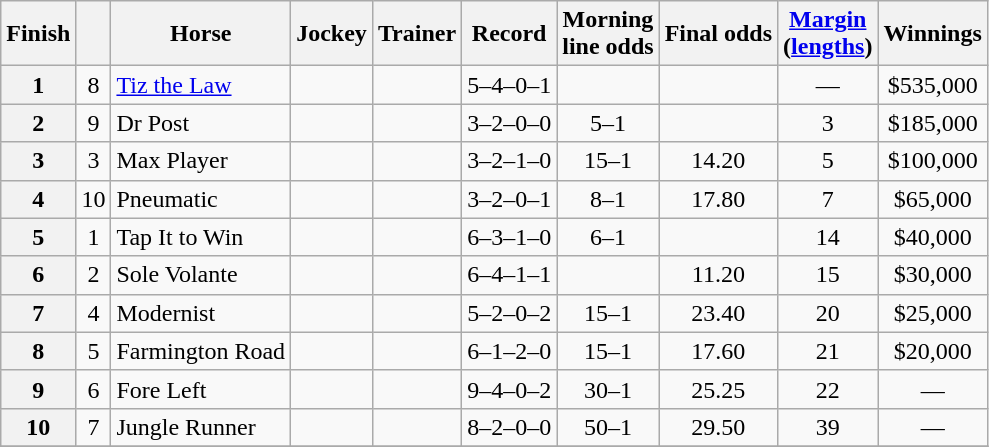<table class="sortable wikitable">
<tr>
<th>Finish</th>
<th></th>
<th>Horse</th>
<th>Jockey</th>
<th>Trainer</th>
<th>Record</th>
<th>Morning<br>line odds</th>
<th>Final odds</th>
<th><a href='#'>Margin</a><br>(<a href='#'>lengths</a>)</th>
<th>Winnings</th>
</tr>
<tr>
<th>1</th>
<td align=center>8</td>
<td><a href='#'>Tiz the Law</a></td>
<td></td>
<td></td>
<td align=center>5–4–0–1</td>
<td align=center></td>
<td align=center></td>
<td align=center>—</td>
<td align=center>$535,000</td>
</tr>
<tr>
<th>2</th>
<td align=center>9</td>
<td>Dr Post</td>
<td></td>
<td></td>
<td align=center>3–2–0–0</td>
<td align=center>5–1</td>
<td align=center></td>
<td align=center>3</td>
<td align=center>$185,000</td>
</tr>
<tr>
<th>3</th>
<td align=center>3</td>
<td>Max Player</td>
<td></td>
<td></td>
<td align=center>3–2–1–0</td>
<td align=center>15–1</td>
<td align=center>14.20</td>
<td align=center>5</td>
<td align=center>$100,000</td>
</tr>
<tr>
<th>4</th>
<td align=center>10</td>
<td>Pneumatic</td>
<td></td>
<td></td>
<td align=center>3–2–0–1</td>
<td align=center>8–1</td>
<td align=center>17.80</td>
<td align=center>7</td>
<td align=center>$65,000</td>
</tr>
<tr>
<th>5</th>
<td align=center>1</td>
<td>Tap It to Win</td>
<td></td>
<td></td>
<td align=center>6–3–1–0</td>
<td align=center>6–1</td>
<td align=center></td>
<td align=center>14</td>
<td align=center>$40,000</td>
</tr>
<tr>
<th>6</th>
<td align=center>2</td>
<td>Sole Volante</td>
<td></td>
<td></td>
<td align=center>6–4–1–1</td>
<td align=center></td>
<td align=center>11.20</td>
<td align=center>15</td>
<td align=center>$30,000</td>
</tr>
<tr>
<th>7</th>
<td align=center>4</td>
<td>Modernist</td>
<td></td>
<td></td>
<td align=center>5–2–0–2</td>
<td align=center>15–1</td>
<td align=center>23.40</td>
<td align=center>20</td>
<td align=center>$25,000</td>
</tr>
<tr>
<th>8</th>
<td align=center>5</td>
<td>Farmington Road</td>
<td></td>
<td></td>
<td align=center>6–1–2–0</td>
<td align=center>15–1</td>
<td align=center>17.60</td>
<td align=center>21</td>
<td align=center>$20,000</td>
</tr>
<tr>
<th>9</th>
<td align=center>6</td>
<td>Fore Left</td>
<td></td>
<td></td>
<td align=center>9–4–0–2</td>
<td align=center>30–1</td>
<td align=center>25.25</td>
<td align=center>22</td>
<td align=center>—</td>
</tr>
<tr>
<th>10</th>
<td align=center>7</td>
<td>Jungle Runner</td>
<td></td>
<td></td>
<td align=center>8–2–0–0</td>
<td align=center>50–1</td>
<td align=center>29.50</td>
<td align=center>39</td>
<td align=center>—</td>
</tr>
<tr>
</tr>
</table>
